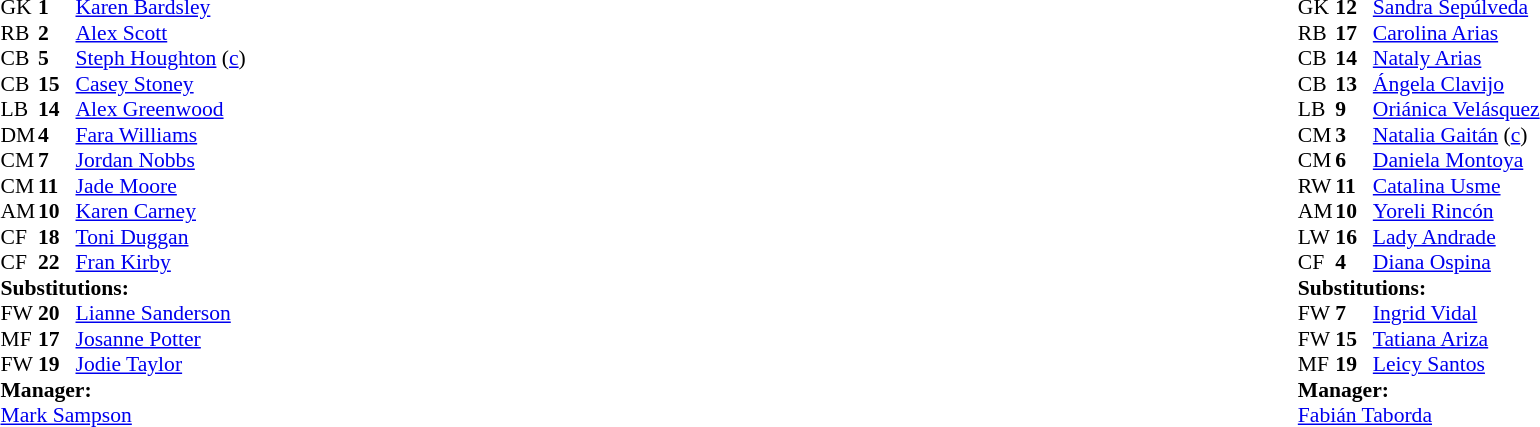<table width="100%">
<tr>
<td valign="top" width="50%"><br><table style="font-size: 90%" cellspacing="0" cellpadding="0">
<tr>
<th width="25"></th>
<th width="25"></th>
</tr>
<tr>
<td>GK</td>
<td><strong>1</strong></td>
<td><a href='#'>Karen Bardsley</a></td>
</tr>
<tr>
<td>RB</td>
<td><strong>2</strong></td>
<td><a href='#'>Alex Scott</a></td>
<td></td>
</tr>
<tr>
<td>CB</td>
<td><strong>5</strong></td>
<td><a href='#'>Steph Houghton</a> (<a href='#'>c</a>)</td>
</tr>
<tr>
<td>CB</td>
<td><strong>15</strong></td>
<td><a href='#'>Casey Stoney</a></td>
</tr>
<tr>
<td>LB</td>
<td><strong>14</strong></td>
<td><a href='#'>Alex Greenwood</a></td>
</tr>
<tr>
<td>DM</td>
<td><strong>4</strong></td>
<td><a href='#'>Fara Williams</a></td>
</tr>
<tr>
<td>CM</td>
<td><strong>7</strong></td>
<td><a href='#'>Jordan Nobbs</a></td>
</tr>
<tr>
<td>CM</td>
<td><strong>11</strong></td>
<td><a href='#'>Jade Moore</a></td>
</tr>
<tr>
<td>AM</td>
<td><strong>10</strong></td>
<td><a href='#'>Karen Carney</a></td>
<td></td>
<td></td>
</tr>
<tr>
<td>CF</td>
<td><strong>18</strong></td>
<td><a href='#'>Toni Duggan</a></td>
<td></td>
<td></td>
</tr>
<tr>
<td>CF</td>
<td><strong>22</strong></td>
<td><a href='#'>Fran Kirby</a></td>
<td></td>
<td></td>
</tr>
<tr>
<td colspan=3><strong>Substitutions:</strong></td>
</tr>
<tr>
<td>FW</td>
<td><strong>20</strong></td>
<td><a href='#'>Lianne Sanderson</a></td>
<td></td>
<td></td>
</tr>
<tr>
<td>MF</td>
<td><strong>17</strong></td>
<td><a href='#'>Josanne Potter</a></td>
<td></td>
<td></td>
</tr>
<tr>
<td>FW</td>
<td><strong>19</strong></td>
<td><a href='#'>Jodie Taylor</a></td>
<td></td>
<td></td>
</tr>
<tr>
<td colspan=3><strong>Manager:</strong></td>
</tr>
<tr>
<td colspan=3> <a href='#'>Mark Sampson</a></td>
</tr>
</table>
</td>
<td valign="top"></td>
<td valign="top" width="50%"><br><table style="font-size: 90%" cellspacing="0" cellpadding="0" align="center">
<tr>
<th width=25></th>
<th width=25></th>
</tr>
<tr>
<td>GK</td>
<td><strong>12</strong></td>
<td><a href='#'>Sandra Sepúlveda</a></td>
<td></td>
</tr>
<tr>
<td>RB</td>
<td><strong>17</strong></td>
<td><a href='#'>Carolina Arias</a></td>
<td></td>
</tr>
<tr>
<td>CB</td>
<td><strong>14</strong></td>
<td><a href='#'>Nataly Arias</a></td>
</tr>
<tr>
<td>CB</td>
<td><strong>13</strong></td>
<td><a href='#'>Ángela Clavijo</a></td>
</tr>
<tr>
<td>LB</td>
<td><strong>9</strong></td>
<td><a href='#'>Oriánica Velásquez</a></td>
</tr>
<tr>
<td>CM</td>
<td><strong>3</strong></td>
<td><a href='#'>Natalia Gaitán</a> (<a href='#'>c</a>)</td>
</tr>
<tr>
<td>CM</td>
<td><strong>6</strong></td>
<td><a href='#'>Daniela Montoya</a></td>
</tr>
<tr>
<td>RW</td>
<td><strong>11</strong></td>
<td><a href='#'>Catalina Usme</a></td>
<td></td>
<td></td>
</tr>
<tr>
<td>AM</td>
<td><strong>10</strong></td>
<td><a href='#'>Yoreli Rincón</a></td>
<td></td>
<td></td>
</tr>
<tr>
<td>LW</td>
<td><strong>16</strong></td>
<td><a href='#'>Lady Andrade</a></td>
</tr>
<tr>
<td>CF</td>
<td><strong>4</strong></td>
<td><a href='#'>Diana Ospina</a></td>
<td></td>
<td></td>
</tr>
<tr>
<td colspan=3><strong>Substitutions:</strong></td>
</tr>
<tr>
<td>FW</td>
<td><strong>7</strong></td>
<td><a href='#'>Ingrid Vidal</a></td>
<td></td>
<td></td>
</tr>
<tr>
<td>FW</td>
<td><strong>15</strong></td>
<td><a href='#'>Tatiana Ariza</a></td>
<td></td>
<td></td>
</tr>
<tr>
<td>MF</td>
<td><strong>19</strong></td>
<td><a href='#'>Leicy Santos</a></td>
<td></td>
<td></td>
</tr>
<tr>
<td colspan=3><strong>Manager:</strong></td>
</tr>
<tr>
<td colspan=3><a href='#'>Fabián Taborda</a></td>
</tr>
</table>
</td>
</tr>
</table>
